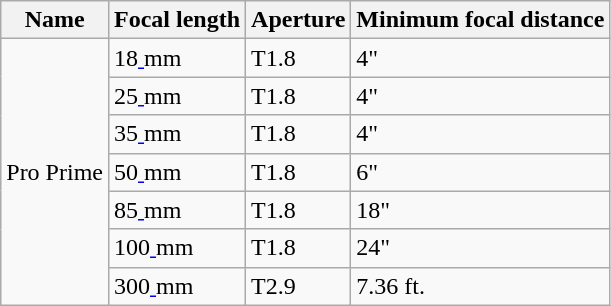<table class="wikitable">
<tr>
<th>Name</th>
<th>Focal length</th>
<th>Aperture</th>
<th>Minimum focal distance</th>
</tr>
<tr>
<td rowspan="7">Pro Prime</td>
<td>18<a href='#'> </a>mm</td>
<td>T1.8</td>
<td>4"</td>
</tr>
<tr>
<td>25<a href='#'> </a>mm</td>
<td>T1.8</td>
<td>4"</td>
</tr>
<tr>
<td>35<a href='#'> </a>mm</td>
<td>T1.8</td>
<td>4"</td>
</tr>
<tr>
<td>50<a href='#'> </a>mm</td>
<td>T1.8</td>
<td>6"</td>
</tr>
<tr>
<td>85<a href='#'> </a>mm</td>
<td>T1.8</td>
<td>18"</td>
</tr>
<tr>
<td>100<a href='#'> </a>mm</td>
<td>T1.8</td>
<td>24"</td>
</tr>
<tr>
<td>300<a href='#'> </a>mm</td>
<td>T2.9</td>
<td>7.36 ft.</td>
</tr>
</table>
